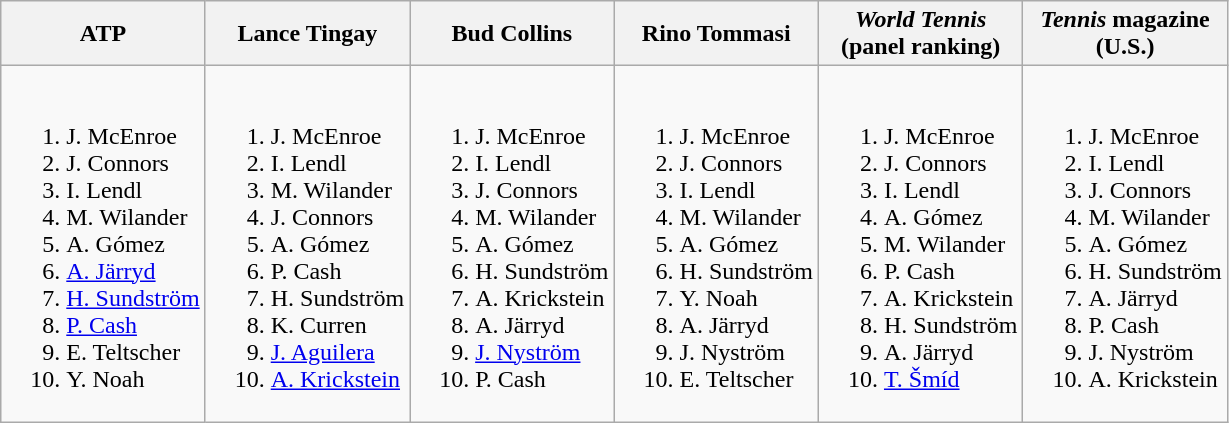<table class="wikitable">
<tr>
<th>ATP</th>
<th>Lance Tingay</th>
<th>Bud Collins</th>
<th>Rino Tommasi</th>
<th><em>World Tennis</em><br>(panel ranking)</th>
<th><em>Tennis</em> magazine<br>(U.S.)</th>
</tr>
<tr style="vertical-align: top;">
<td style="white-space: nowrap;"><br><ol><li> J. McEnroe</li><li> J. Connors</li><li> I. Lendl</li><li> M. Wilander</li><li> A. Gómez</li><li> <a href='#'>A. Järryd</a></li><li> <a href='#'>H. Sundström</a></li><li> <a href='#'>P. Cash</a></li><li> E. Teltscher</li><li> Y. Noah</li></ol></td>
<td style="white-space: nowrap;"><br><ol><li> J. McEnroe</li><li> I. Lendl</li><li> M. Wilander</li><li> J. Connors</li><li> A. Gómez</li><li> P. Cash</li><li> H. Sundström</li><li> K. Curren</li><li> <a href='#'>J. Aguilera</a></li><li> <a href='#'>A. Krickstein</a></li></ol></td>
<td style="white-space: nowrap;"><br><ol><li> J. McEnroe</li><li> I. Lendl</li><li> J. Connors</li><li> M. Wilander</li><li> A. Gómez</li><li> H. Sundström</li><li> A. Krickstein</li><li> A. Järryd</li><li> <a href='#'>J. Nyström</a></li><li> P. Cash</li></ol></td>
<td style="white-space: nowrap;"><br><ol><li> J. McEnroe</li><li> J. Connors</li><li> I. Lendl</li><li> M. Wilander</li><li> A. Gómez</li><li> H. Sundström</li><li> Y. Noah</li><li> A. Järryd</li><li> J. Nyström</li><li> E. Teltscher</li></ol></td>
<td style="white-space: nowrap;"><br><ol><li> J. McEnroe</li><li> J. Connors</li><li> I. Lendl</li><li> A. Gómez</li><li> M. Wilander</li><li> P. Cash</li><li> A. Krickstein</li><li> H. Sundström</li><li> A. Järryd</li><li> <a href='#'>T. Šmíd</a></li></ol></td>
<td style="white-space: nowrap;"><br><ol><li> J. McEnroe</li><li> I. Lendl</li><li> J. Connors</li><li> M. Wilander</li><li> A. Gómez</li><li> H. Sundström</li><li> A. Järryd</li><li> P. Cash</li><li> J. Nyström</li><li> A. Krickstein</li></ol></td>
</tr>
</table>
